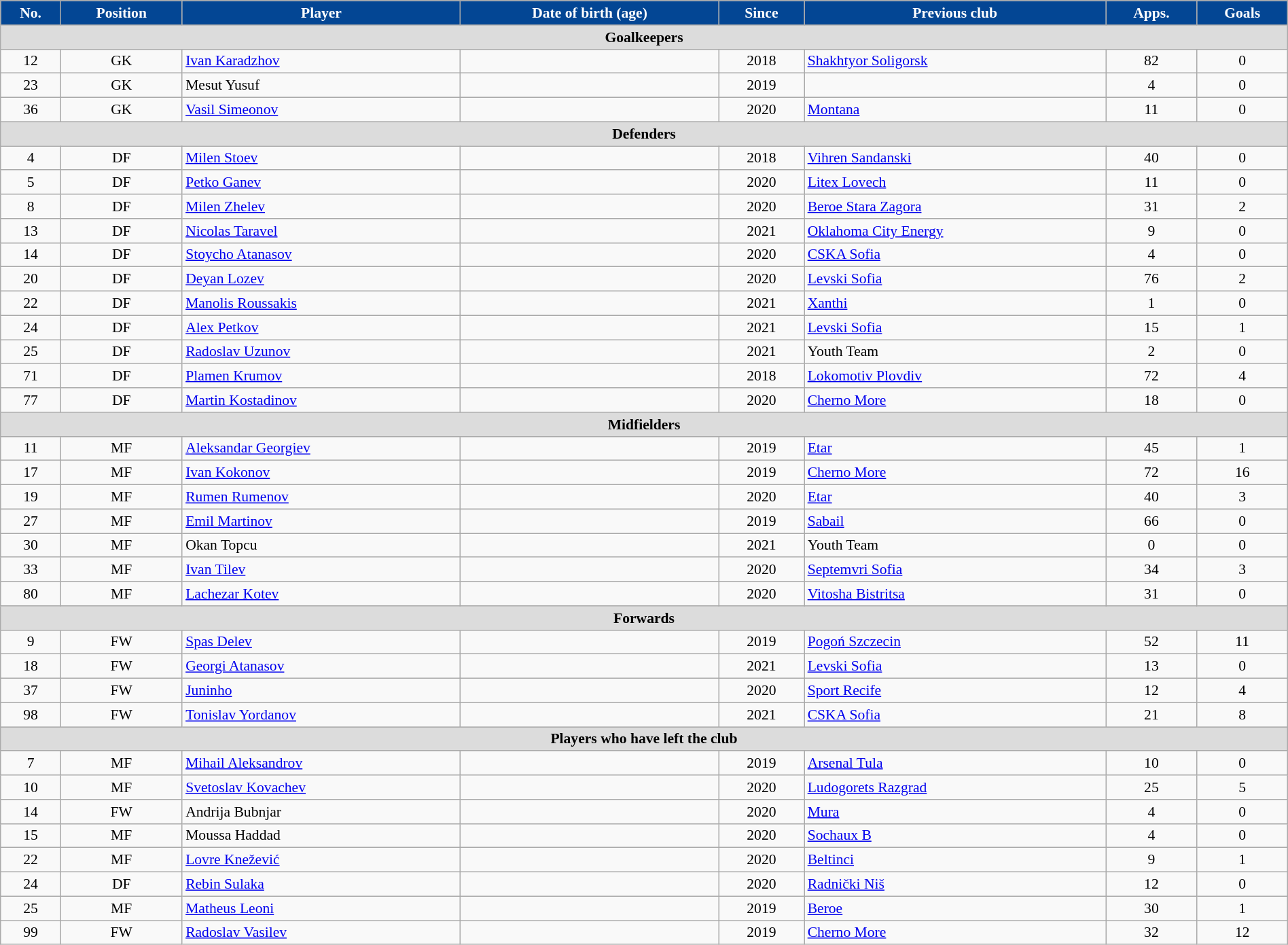<table class="wikitable"  style="text-align:center; font-size:90%; width:100%;">
<tr>
<th scope="col" style="background-color:#034694;color:#FFFFFF">No.</th>
<th scope="col" style="background-color:#034694;color:#FFFFFF">Position</th>
<th scope="col" style="background-color:#034694;color:#FFFFFF">Player</th>
<th scope="col" style="background-color:#034694;color:#FFFFFF">Date of birth (age)</th>
<th scope="col" style="background-color:#034694;color:#FFFFFF">Since</th>
<th scope="col" style="background-color:#034694;color:#FFFFFF">Previous club</th>
<th scope="col" style="background-color:#034694;color:#FFFFFF">Apps.</th>
<th scope="col" style="background-color:#034694;color:#FFFFFF">Goals</th>
</tr>
<tr>
<th colspan="11"  style="background:#dcdcdc; text-align:center;">Goalkeepers</th>
</tr>
<tr>
<td>12</td>
<td>GK</td>
<td align=left> <a href='#'>Ivan Karadzhov</a></td>
<td></td>
<td>2018</td>
<td align=left> <a href='#'>Shakhtyor Soligorsk</a></td>
<td>82</td>
<td>0</td>
</tr>
<tr>
<td>23</td>
<td>GK</td>
<td align=left> Mesut Yusuf</td>
<td></td>
<td>2019</td>
<td></td>
<td>4</td>
<td>0</td>
</tr>
<tr>
<td>36</td>
<td>GK</td>
<td align=left> <a href='#'>Vasil Simeonov</a></td>
<td></td>
<td>2020</td>
<td align=left> <a href='#'>Montana</a></td>
<td>11</td>
<td>0</td>
</tr>
<tr>
<th colspan="11"  style="background:#dcdcdc; text-align:center;">Defenders</th>
</tr>
<tr>
<td>4</td>
<td>DF</td>
<td align=left> <a href='#'>Milen Stoev</a></td>
<td></td>
<td>2018</td>
<td align=left> <a href='#'>Vihren Sandanski</a></td>
<td>40</td>
<td>0</td>
</tr>
<tr>
<td>5</td>
<td>DF</td>
<td align=left> <a href='#'>Petko Ganev</a></td>
<td></td>
<td>2020</td>
<td align=left> <a href='#'>Litex Lovech</a></td>
<td>11</td>
<td>0</td>
</tr>
<tr>
<td>8</td>
<td>DF</td>
<td align=left> <a href='#'>Milen Zhelev</a></td>
<td></td>
<td>2020</td>
<td align=left> <a href='#'>Beroe Stara Zagora</a></td>
<td>31</td>
<td>2</td>
</tr>
<tr>
<td>13</td>
<td>DF</td>
<td align=left> <a href='#'>Nicolas Taravel</a></td>
<td></td>
<td>2021</td>
<td align=left> <a href='#'>Oklahoma City Energy</a></td>
<td>9</td>
<td>0</td>
</tr>
<tr>
<td>14</td>
<td>DF</td>
<td align=left> <a href='#'>Stoycho Atanasov</a></td>
<td></td>
<td>2020</td>
<td align=left> <a href='#'>CSKA Sofia</a></td>
<td>4</td>
<td>0</td>
</tr>
<tr>
<td>20</td>
<td>DF</td>
<td align=left> <a href='#'>Deyan Lozev</a></td>
<td></td>
<td>2020</td>
<td align=left> <a href='#'>Levski Sofia</a></td>
<td>76</td>
<td>2</td>
</tr>
<tr>
<td>22</td>
<td>DF</td>
<td align=left> <a href='#'>Manolis Roussakis</a></td>
<td></td>
<td>2021</td>
<td align=left> <a href='#'>Xanthi</a></td>
<td>1</td>
<td>0</td>
</tr>
<tr>
<td>24</td>
<td>DF</td>
<td align=left> <a href='#'>Alex Petkov</a></td>
<td></td>
<td>2021</td>
<td align=left> <a href='#'>Levski Sofia</a></td>
<td>15</td>
<td>1</td>
</tr>
<tr>
<td>25</td>
<td>DF</td>
<td align=left> <a href='#'>Radoslav Uzunov</a></td>
<td></td>
<td>2021</td>
<td align=left>Youth Team</td>
<td>2</td>
<td>0</td>
</tr>
<tr>
<td>71</td>
<td>DF</td>
<td align=left> <a href='#'>Plamen Krumov</a></td>
<td></td>
<td>2018</td>
<td align=left> <a href='#'>Lokomotiv Plovdiv</a></td>
<td>72</td>
<td>4</td>
</tr>
<tr>
<td>77</td>
<td>DF</td>
<td align=left> <a href='#'>Martin Kostadinov</a></td>
<td></td>
<td>2020</td>
<td align=left> <a href='#'>Cherno More</a></td>
<td>18</td>
<td>0</td>
</tr>
<tr>
<th colspan="11"  style="background:#dcdcdc; text-align:center;">Midfielders</th>
</tr>
<tr>
<td>11</td>
<td>MF</td>
<td align=left> <a href='#'>Aleksandar Georgiev</a></td>
<td></td>
<td>2019</td>
<td align=left> <a href='#'>Etar</a></td>
<td>45</td>
<td>1</td>
</tr>
<tr>
<td>17</td>
<td>MF</td>
<td align=left> <a href='#'>Ivan Kokonov</a></td>
<td></td>
<td>2019</td>
<td align=left> <a href='#'>Cherno More</a></td>
<td>72</td>
<td>16</td>
</tr>
<tr>
<td>19</td>
<td>MF</td>
<td align=left> <a href='#'>Rumen Rumenov</a></td>
<td></td>
<td>2020</td>
<td align=left> <a href='#'>Etar</a></td>
<td>40</td>
<td>3</td>
</tr>
<tr>
<td>27</td>
<td>MF</td>
<td align=left> <a href='#'>Emil Martinov</a></td>
<td></td>
<td>2019</td>
<td align=left> <a href='#'>Sabail</a></td>
<td>66</td>
<td>0</td>
</tr>
<tr>
<td>30</td>
<td>MF</td>
<td align=left> Okan Topcu</td>
<td></td>
<td>2021</td>
<td align=left>Youth Team</td>
<td>0</td>
<td>0</td>
</tr>
<tr>
<td>33</td>
<td>MF</td>
<td align=left> <a href='#'>Ivan Tilev</a></td>
<td></td>
<td>2020</td>
<td align=left> <a href='#'>Septemvri Sofia</a></td>
<td>34</td>
<td>3</td>
</tr>
<tr>
<td>80</td>
<td>MF</td>
<td align=left> <a href='#'>Lachezar Kotev</a></td>
<td></td>
<td>2020</td>
<td align=left> <a href='#'>Vitosha Bistritsa</a></td>
<td>31</td>
<td>0</td>
</tr>
<tr>
<th colspan="11"  style="background:#dcdcdc; text-align:center;">Forwards</th>
</tr>
<tr>
<td>9</td>
<td>FW</td>
<td align=left> <a href='#'>Spas Delev</a></td>
<td></td>
<td>2019</td>
<td align=left> <a href='#'>Pogoń Szczecin</a></td>
<td>52</td>
<td>11</td>
</tr>
<tr>
<td>18</td>
<td>FW</td>
<td align=left> <a href='#'>Georgi Atanasov</a></td>
<td></td>
<td>2021</td>
<td align=left> <a href='#'>Levski Sofia</a></td>
<td>13</td>
<td>0</td>
</tr>
<tr>
<td>37</td>
<td>FW</td>
<td align=left> <a href='#'>Juninho</a></td>
<td></td>
<td>2020</td>
<td align=left> <a href='#'>Sport Recife</a></td>
<td>12</td>
<td>4</td>
</tr>
<tr>
<td>98</td>
<td>FW</td>
<td align=left> <a href='#'>Tonislav Yordanov</a></td>
<td></td>
<td>2021</td>
<td align=left> <a href='#'>CSKA Sofia</a></td>
<td>21</td>
<td>8</td>
</tr>
<tr>
<th colspan="11"  style="background:#dcdcdc; text-align:center;">Players who have left the club</th>
</tr>
<tr>
<td>7</td>
<td>MF</td>
<td align=left> <a href='#'>Mihail Aleksandrov</a></td>
<td></td>
<td>2019</td>
<td align=left> <a href='#'>Arsenal Tula</a></td>
<td>10</td>
<td>0</td>
</tr>
<tr>
<td>10</td>
<td>MF</td>
<td align=left> <a href='#'>Svetoslav Kovachev</a></td>
<td></td>
<td>2020</td>
<td align=left> <a href='#'>Ludogorets Razgrad</a></td>
<td>25</td>
<td>5</td>
</tr>
<tr>
<td>14</td>
<td>FW</td>
<td align=left> Andrija Bubnjar</td>
<td></td>
<td>2020</td>
<td align=left> <a href='#'>Mura</a></td>
<td>4</td>
<td>0</td>
</tr>
<tr>
<td>15</td>
<td>MF</td>
<td align=left> Moussa Haddad</td>
<td></td>
<td>2020</td>
<td align=left> <a href='#'>Sochaux B</a></td>
<td>4</td>
<td>0</td>
</tr>
<tr>
<td>22</td>
<td>MF</td>
<td align=left> <a href='#'>Lovre Knežević</a></td>
<td></td>
<td>2020</td>
<td align=left> <a href='#'>Beltinci</a></td>
<td>9</td>
<td>1</td>
</tr>
<tr>
<td>24</td>
<td>DF</td>
<td align=left> <a href='#'>Rebin Sulaka</a></td>
<td></td>
<td>2020</td>
<td align=left> <a href='#'>Radnički Niš</a></td>
<td>12</td>
<td>0</td>
</tr>
<tr>
<td>25</td>
<td>MF</td>
<td align=left> <a href='#'>Matheus Leoni</a></td>
<td></td>
<td>2019</td>
<td align=left> <a href='#'>Beroe</a></td>
<td>30</td>
<td>1</td>
</tr>
<tr>
<td>99</td>
<td>FW</td>
<td align=left> <a href='#'>Radoslav Vasilev</a></td>
<td></td>
<td>2019</td>
<td align=left> <a href='#'>Cherno More</a></td>
<td>32</td>
<td>12</td>
</tr>
</table>
